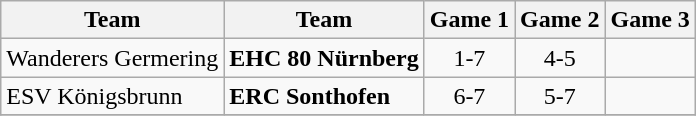<table class="wikitable">
<tr>
<th>Team</th>
<th>Team</th>
<th>Game 1</th>
<th>Game 2</th>
<th>Game 3</th>
</tr>
<tr>
<td>Wanderers Germering</td>
<td><strong>EHC 80 Nürnberg</strong></td>
<td align="center">1-7</td>
<td align="center">4-5</td>
<td align="center"></td>
</tr>
<tr>
<td>ESV Königsbrunn</td>
<td><strong>ERC Sonthofen</strong></td>
<td align="center">6-7</td>
<td align="center">5-7</td>
<td align="center"></td>
</tr>
<tr>
</tr>
</table>
